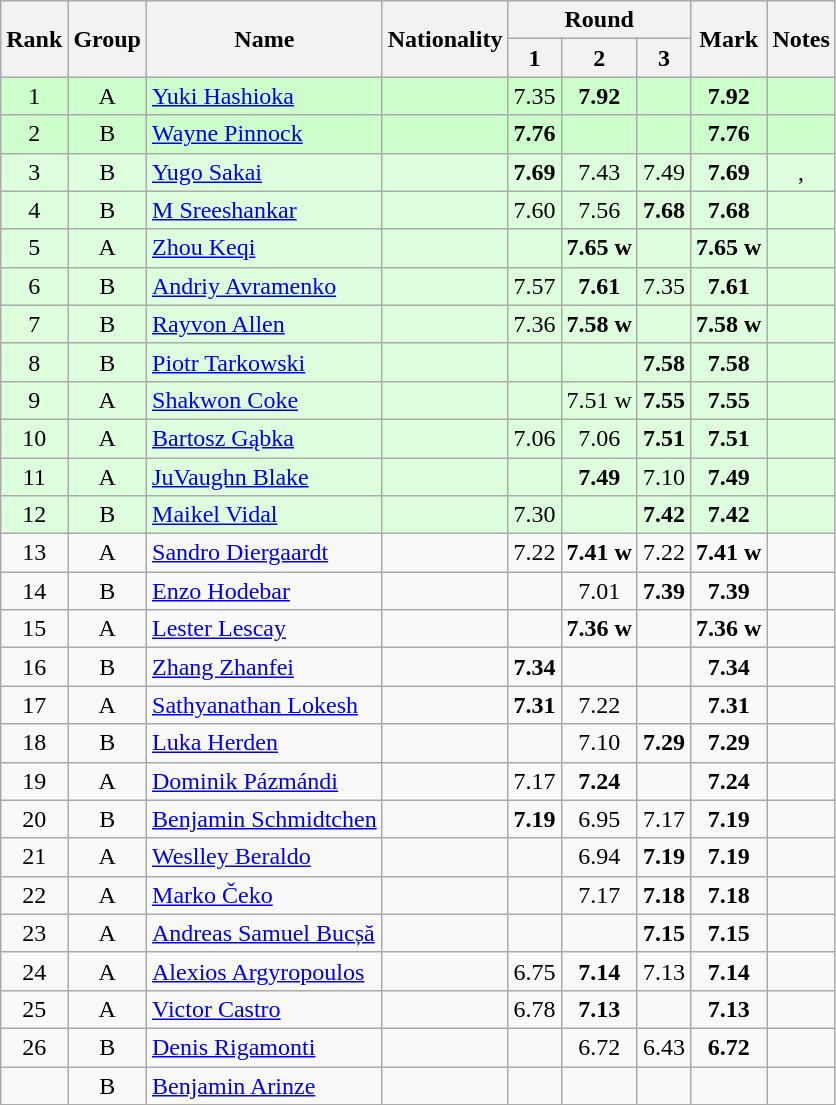<table class="wikitable sortable" style="text-align:center">
<tr>
<th rowspan=2>Rank</th>
<th rowspan=2>Group</th>
<th rowspan=2>Name</th>
<th rowspan=2>Nationality</th>
<th colspan=3>Round</th>
<th rowspan=2>Mark</th>
<th rowspan=2>Notes</th>
</tr>
<tr>
<th>1</th>
<th>2</th>
<th>3</th>
</tr>
<tr bgcolor=ccffcc>
<td>1</td>
<td>A</td>
<td align="left"><a href='#'>Yuki Hashioka</a></td>
<td align="left"></td>
<td>7.35</td>
<td><strong>7.92</strong></td>
<td></td>
<td><strong>7.92</strong></td>
<td></td>
</tr>
<tr bgcolor=ccffcc>
<td>2</td>
<td>B</td>
<td align="left"><a href='#'>Wayne Pinnock</a></td>
<td align="left"></td>
<td><strong>7.76</strong></td>
<td></td>
<td></td>
<td><strong>7.76</strong></td>
<td></td>
</tr>
<tr bgcolor=ddffdd>
<td>3</td>
<td>B</td>
<td align="left"><a href='#'>Yugo Sakai</a></td>
<td align="left"></td>
<td><strong>7.69</strong></td>
<td>7.43</td>
<td>7.49</td>
<td><strong>7.69</strong></td>
<td>, </td>
</tr>
<tr bgcolor=ddffdd>
<td>4</td>
<td>B</td>
<td align="left"><a href='#'>M Sreeshankar</a></td>
<td align="left"></td>
<td>7.60</td>
<td>7.56</td>
<td><strong>7.68</strong></td>
<td><strong>7.68</strong></td>
<td></td>
</tr>
<tr bgcolor=ddffdd>
<td>5</td>
<td>A</td>
<td align="left"><a href='#'>Zhou Keqi</a></td>
<td align="left"></td>
<td></td>
<td><strong>7.65 w</strong></td>
<td></td>
<td><strong>7.65 w</strong></td>
<td></td>
</tr>
<tr bgcolor=ddffdd>
<td>6</td>
<td>B</td>
<td align="left"><a href='#'>Andriy Avramenko</a></td>
<td align="left"></td>
<td>7.57</td>
<td><strong>7.61</strong></td>
<td>7.35</td>
<td><strong>7.61</strong></td>
<td></td>
</tr>
<tr bgcolor=ddffdd>
<td>7</td>
<td>B</td>
<td align="left"><a href='#'>Rayvon Allen</a></td>
<td align="left"></td>
<td>7.36</td>
<td><strong>7.58 w</strong></td>
<td></td>
<td><strong>7.58 w</strong></td>
<td></td>
</tr>
<tr bgcolor=ddffdd>
<td>8</td>
<td>B</td>
<td align="left"><a href='#'>Piotr Tarkowski</a></td>
<td align="left"></td>
<td></td>
<td></td>
<td><strong>7.58</strong></td>
<td><strong>7.58</strong></td>
<td></td>
</tr>
<tr bgcolor=ddffdd>
<td>9</td>
<td>A</td>
<td align="left"><a href='#'>Shakwon Coke</a></td>
<td align="left"></td>
<td></td>
<td>7.51 w</td>
<td><strong>7.55</strong></td>
<td><strong>7.55</strong></td>
<td></td>
</tr>
<tr bgcolor=ddffdd>
<td>10</td>
<td>A</td>
<td align="left"><a href='#'>Bartosz Gąbka</a></td>
<td align="left"></td>
<td>7.06</td>
<td>7.06</td>
<td><strong>7.51</strong></td>
<td><strong>7.51</strong></td>
<td></td>
</tr>
<tr bgcolor=ddffdd>
<td>11</td>
<td>A</td>
<td align="left"><a href='#'>JuVaughn Blake</a></td>
<td align="left"></td>
<td></td>
<td><strong>7.49</strong></td>
<td>7.10</td>
<td><strong>7.49</strong></td>
<td></td>
</tr>
<tr bgcolor=ddffdd>
<td>12</td>
<td>B</td>
<td align="left"><a href='#'>Maikel Vidal</a></td>
<td align="left"></td>
<td>7.30</td>
<td></td>
<td><strong>7.42</strong></td>
<td><strong>7.42</strong></td>
<td></td>
</tr>
<tr>
<td>13</td>
<td>A</td>
<td align="left"><a href='#'>Sandro Diergaardt</a></td>
<td align="left"></td>
<td>7.22</td>
<td><strong>7.41 w</strong></td>
<td>7.22</td>
<td><strong>7.41 w</strong></td>
<td></td>
</tr>
<tr>
<td>14</td>
<td>B</td>
<td align="left"><a href='#'>Enzo Hodebar</a></td>
<td align="left"></td>
<td></td>
<td>7.01</td>
<td><strong>7.39</strong></td>
<td><strong>7.39</strong></td>
<td></td>
</tr>
<tr>
<td>15</td>
<td>A</td>
<td align="left"><a href='#'>Lester Lescay</a></td>
<td align="left"></td>
<td></td>
<td><strong>7.36 w</strong></td>
<td></td>
<td><strong>7.36 w</strong></td>
<td></td>
</tr>
<tr>
<td>16</td>
<td>B</td>
<td align="left"><a href='#'>Zhang Zhanfei</a></td>
<td align="left"></td>
<td><strong>7.34</strong></td>
<td></td>
<td></td>
<td><strong>7.34</strong></td>
<td></td>
</tr>
<tr>
<td>17</td>
<td>A</td>
<td align="left"><a href='#'>Sathyanathan Lokesh</a></td>
<td align="left"></td>
<td><strong>7.31</strong></td>
<td>7.22</td>
<td></td>
<td><strong>7.31</strong></td>
<td></td>
</tr>
<tr>
<td>18</td>
<td>B</td>
<td align="left"><a href='#'>Luka Herden</a></td>
<td align="left"></td>
<td></td>
<td>7.10</td>
<td><strong>7.29</strong></td>
<td><strong>7.29</strong></td>
<td></td>
</tr>
<tr>
<td>19</td>
<td>A</td>
<td align="left"><a href='#'>Dominik Pázmándi</a></td>
<td align="left"></td>
<td>7.17</td>
<td><strong>7.24</strong></td>
<td></td>
<td><strong>7.24</strong></td>
<td></td>
</tr>
<tr>
<td>20</td>
<td>B</td>
<td align="left"><a href='#'>Benjamin Schmidtchen</a></td>
<td align="left"></td>
<td><strong>7.19</strong></td>
<td>6.95</td>
<td>7.17</td>
<td><strong>7.19</strong></td>
<td></td>
</tr>
<tr>
<td>21</td>
<td>A</td>
<td align="left"><a href='#'>Weslley Beraldo</a></td>
<td align="left"></td>
<td></td>
<td>6.94</td>
<td><strong>7.19</strong></td>
<td><strong>7.19</strong></td>
<td></td>
</tr>
<tr>
<td>22</td>
<td>A</td>
<td align="left"><a href='#'>Marko Čeko</a></td>
<td align="left"></td>
<td></td>
<td>7.17</td>
<td><strong>7.18</strong></td>
<td><strong>7.18</strong></td>
<td></td>
</tr>
<tr>
<td>23</td>
<td>A</td>
<td align="left"><a href='#'>Andreas Samuel Bucșă</a></td>
<td align="left"></td>
<td></td>
<td></td>
<td><strong>7.15</strong></td>
<td><strong>7.15</strong></td>
<td></td>
</tr>
<tr>
<td>24</td>
<td>A</td>
<td align="left"><a href='#'>Alexios Argyropoulos</a></td>
<td align="left"></td>
<td>6.75</td>
<td><strong>7.14</strong></td>
<td>7.13</td>
<td><strong>7.14</strong></td>
<td></td>
</tr>
<tr>
<td>25</td>
<td>A</td>
<td align="left"><a href='#'>Victor Castro</a></td>
<td align="left"></td>
<td>6.78</td>
<td><strong>7.13</strong></td>
<td></td>
<td><strong>7.13</strong></td>
<td></td>
</tr>
<tr>
<td>26</td>
<td>B</td>
<td align="left"><a href='#'>Denis Rigamonti</a></td>
<td align="left"></td>
<td></td>
<td>6.72</td>
<td>6.43</td>
<td><strong>6.72</strong></td>
<td></td>
</tr>
<tr>
<td></td>
<td>B</td>
<td align="left"><a href='#'>Benjamin Arinze</a></td>
<td align="left"></td>
<td></td>
<td></td>
<td></td>
<td></td>
<td></td>
</tr>
</table>
